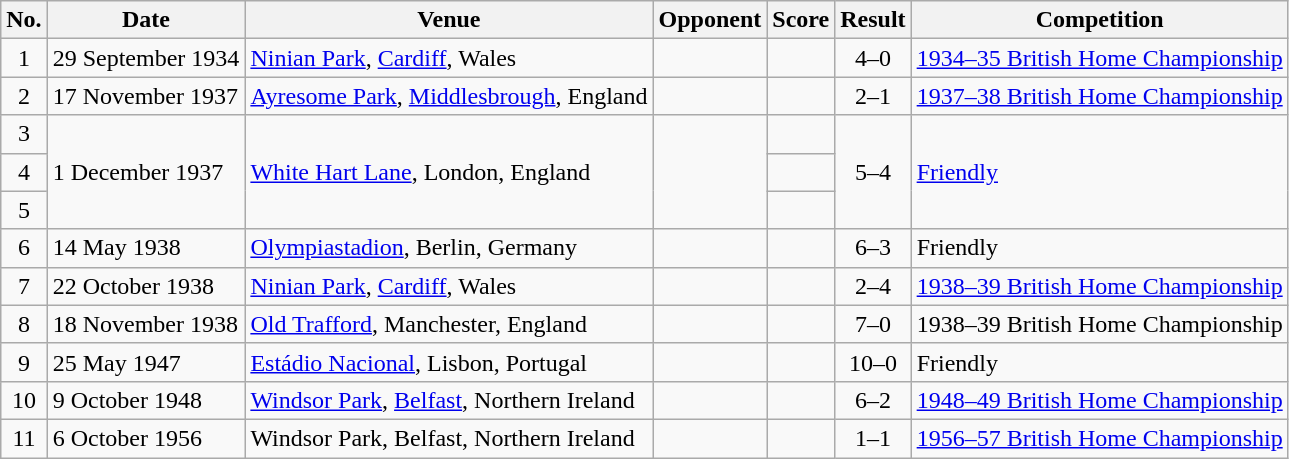<table class="wikitable sortable">
<tr>
<th scope="col">No.</th>
<th scope="col">Date</th>
<th scope="col">Venue</th>
<th scope="col">Opponent</th>
<th scope="col">Score</th>
<th scope="col">Result</th>
<th scope="col">Competition</th>
</tr>
<tr>
<td align="center">1</td>
<td>29 September 1934</td>
<td><a href='#'>Ninian Park</a>, <a href='#'>Cardiff</a>, Wales</td>
<td></td>
<td></td>
<td align="center">4–0</td>
<td><a href='#'>1934–35 British Home Championship</a></td>
</tr>
<tr>
<td align="center">2</td>
<td>17 November 1937</td>
<td><a href='#'>Ayresome Park</a>, <a href='#'>Middlesbrough</a>, England</td>
<td></td>
<td></td>
<td align="center">2–1</td>
<td><a href='#'>1937–38 British Home Championship</a></td>
</tr>
<tr>
<td align="center">3</td>
<td rowspan="3">1 December 1937</td>
<td rowspan="3"><a href='#'>White Hart Lane</a>, London, England</td>
<td rowspan="3"></td>
<td></td>
<td rowspan="3" style="text-align:center">5–4</td>
<td rowspan="3"><a href='#'>Friendly</a></td>
</tr>
<tr>
<td align="center">4</td>
<td></td>
</tr>
<tr>
<td align="center">5</td>
<td></td>
</tr>
<tr>
<td align="center">6</td>
<td>14 May 1938</td>
<td><a href='#'>Olympiastadion</a>, Berlin, Germany</td>
<td></td>
<td></td>
<td align="center">6–3</td>
<td>Friendly</td>
</tr>
<tr>
<td align="center">7</td>
<td>22 October 1938</td>
<td><a href='#'>Ninian Park</a>, <a href='#'>Cardiff</a>, Wales</td>
<td></td>
<td></td>
<td align="center">2–4</td>
<td><a href='#'>1938–39 British Home Championship</a></td>
</tr>
<tr>
<td align="center">8</td>
<td>18 November 1938</td>
<td><a href='#'>Old Trafford</a>, Manchester, England</td>
<td></td>
<td></td>
<td align="center">7–0</td>
<td>1938–39 British Home Championship</td>
</tr>
<tr>
<td align="center">9</td>
<td>25 May 1947</td>
<td><a href='#'>Estádio Nacional</a>, Lisbon, Portugal</td>
<td></td>
<td></td>
<td align="center">10–0</td>
<td>Friendly</td>
</tr>
<tr>
<td align="center">10</td>
<td>9 October 1948</td>
<td><a href='#'>Windsor Park</a>, <a href='#'>Belfast</a>, Northern Ireland</td>
<td></td>
<td></td>
<td align="center">6–2</td>
<td><a href='#'>1948–49 British Home Championship</a></td>
</tr>
<tr>
<td align="center">11</td>
<td>6 October 1956</td>
<td>Windsor Park, Belfast, Northern Ireland</td>
<td></td>
<td></td>
<td align="center">1–1</td>
<td><a href='#'>1956–57 British Home Championship</a></td>
</tr>
</table>
